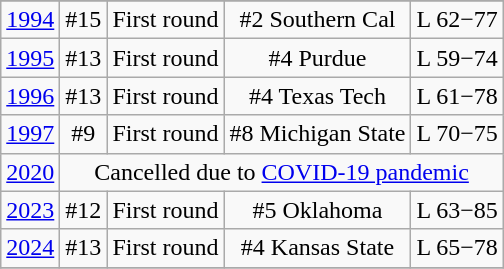<table class="wikitable" style="text-align:center">
<tr>
</tr>
<tr>
<td rowspan=1><a href='#'>1994</a></td>
<td>#15</td>
<td>First round</td>
<td>#2 Southern Cal</td>
<td>L 62−77</td>
</tr>
<tr style="text-align:center;">
<td rowspan=1><a href='#'>1995</a></td>
<td>#13</td>
<td>First round</td>
<td>#4 Purdue</td>
<td>L 59−74</td>
</tr>
<tr style="text-align:center;">
<td rowspan=1><a href='#'>1996</a></td>
<td>#13</td>
<td>First round</td>
<td>#4 Texas Tech</td>
<td>L 61−78</td>
</tr>
<tr style="text-align:center;">
<td rowspan=1><a href='#'>1997</a></td>
<td>#9</td>
<td>First round</td>
<td>#8 Michigan State</td>
<td>L 70−75</td>
</tr>
<tr style="text-align:center;">
<td rowspan=1><a href='#'>2020</a></td>
<td colspan="4">Cancelled due to <a href='#'>COVID-19 pandemic</a></td>
</tr>
<tr style="text-align:center;">
<td rowspan=1><a href='#'>2023</a></td>
<td>#12</td>
<td>First round</td>
<td>#5 Oklahoma</td>
<td>L 63−85</td>
</tr>
<tr style="text-align:center;">
<td rowspan=1><a href='#'>2024</a></td>
<td>#13</td>
<td>First round</td>
<td>#4 Kansas State</td>
<td>L 65−78</td>
</tr>
<tr style="text-align:center;">
</tr>
</table>
